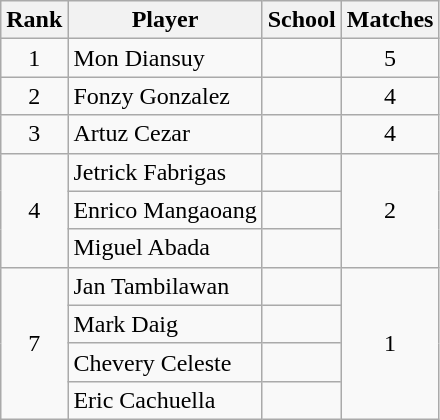<table class="wikitable">
<tr>
<th>Rank</th>
<th>Player</th>
<th>School</th>
<th>Matches</th>
</tr>
<tr>
<td style="text-align:center;" rowspan=1>1</td>
<td> Mon Diansuy</td>
<td></td>
<td style="text-align:center;" rowspan=1>5</td>
</tr>
<tr>
<td style="text-align:center;" rowspan=1>2</td>
<td> Fonzy Gonzalez</td>
<td></td>
<td style="text-align:center;" rowspan=1>4</td>
</tr>
<tr>
<td style="text-align:center;" rowspan=1>3</td>
<td> Artuz Cezar</td>
<td></td>
<td style="text-align:center;" rowspan=1>4</td>
</tr>
<tr>
<td style="text-align:center;" rowspan=3>4</td>
<td> Jetrick Fabrigas</td>
<td></td>
<td style="text-align:center;" rowspan=3>2</td>
</tr>
<tr>
<td> Enrico Mangaoang</td>
<td></td>
</tr>
<tr>
<td> Miguel Abada</td>
<td></td>
</tr>
<tr>
<td style="text-align:center;" rowspan=4>7</td>
<td> Jan Tambilawan</td>
<td></td>
<td style="text-align:center;" rowspan=4>1</td>
</tr>
<tr>
<td> Mark Daig</td>
<td></td>
</tr>
<tr>
<td> Chevery Celeste</td>
<td></td>
</tr>
<tr>
<td> Eric Cachuella</td>
<td></td>
</tr>
</table>
